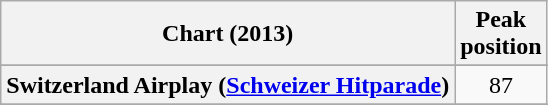<table class="wikitable sortable plainrowheaders" style="text-align:center">
<tr>
<th>Chart (2013)</th>
<th>Peak<br>position</th>
</tr>
<tr>
</tr>
<tr>
</tr>
<tr>
</tr>
<tr>
</tr>
<tr>
</tr>
<tr>
</tr>
<tr>
<th scope="row">Switzerland Airplay (<a href='#'>Schweizer Hitparade</a>)</th>
<td>87</td>
</tr>
<tr>
</tr>
<tr>
</tr>
<tr>
</tr>
</table>
